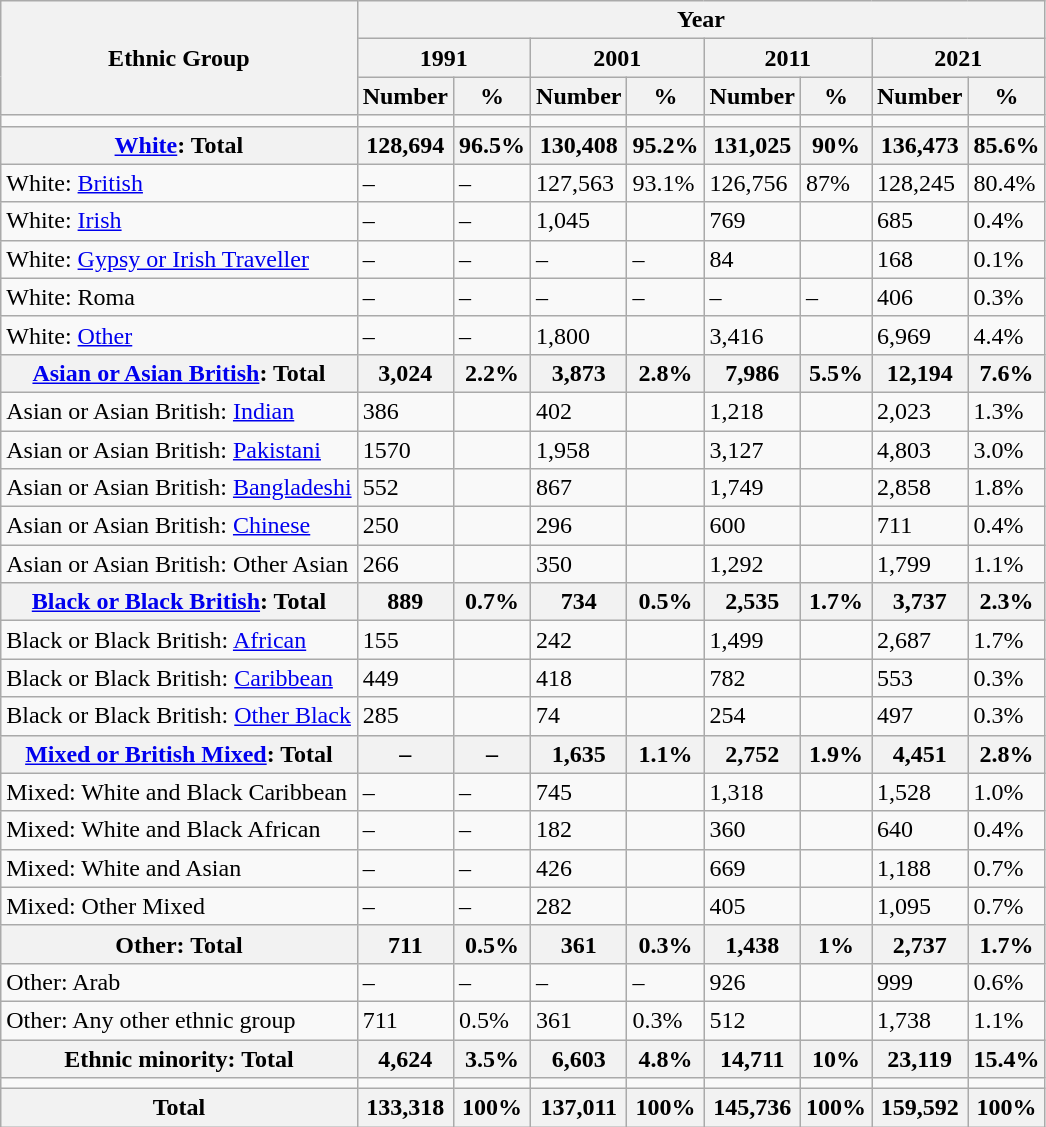<table class="wikitable sortable mw-collapsible mw-collapsed">
<tr>
<th rowspan="3">Ethnic Group</th>
<th colspan="8">Year</th>
</tr>
<tr>
<th colspan="2">1991</th>
<th colspan="2">2001</th>
<th colspan="2">2011</th>
<th colspan="2">2021</th>
</tr>
<tr>
<th>Number</th>
<th>%</th>
<th>Number</th>
<th>%</th>
<th>Number</th>
<th>%</th>
<th>Number</th>
<th>%</th>
</tr>
<tr>
<td></td>
<td></td>
<td></td>
<td></td>
<td></td>
<td></td>
<td></td>
<td></td>
<td></td>
</tr>
<tr>
<th><a href='#'>White</a>: Total</th>
<th>128,694</th>
<th>96.5%</th>
<th>130,408</th>
<th>95.2%</th>
<th>131,025</th>
<th>90%</th>
<th>136,473</th>
<th>85.6%</th>
</tr>
<tr>
<td>White: <a href='#'>British</a></td>
<td>–</td>
<td>–</td>
<td>127,563</td>
<td>93.1%</td>
<td>126,756</td>
<td>87%</td>
<td>128,245</td>
<td>80.4%</td>
</tr>
<tr>
<td>White: <a href='#'>Irish</a></td>
<td>–</td>
<td>–</td>
<td>1,045</td>
<td></td>
<td>769</td>
<td></td>
<td>685</td>
<td>0.4%</td>
</tr>
<tr>
<td>White: <a href='#'>Gypsy or Irish Traveller</a></td>
<td>–</td>
<td>–</td>
<td>–</td>
<td>–</td>
<td>84</td>
<td></td>
<td>168</td>
<td>0.1%</td>
</tr>
<tr>
<td>White: Roma</td>
<td>–</td>
<td>–</td>
<td>–</td>
<td>–</td>
<td>–</td>
<td>–</td>
<td>406</td>
<td>0.3%</td>
</tr>
<tr>
<td>White: <a href='#'>Other</a></td>
<td>–</td>
<td>–</td>
<td>1,800</td>
<td></td>
<td>3,416</td>
<td></td>
<td>6,969</td>
<td>4.4%</td>
</tr>
<tr>
<th><a href='#'>Asian or Asian British</a>: Total</th>
<th>3,024</th>
<th>2.2%</th>
<th>3,873</th>
<th>2.8%</th>
<th>7,986</th>
<th>5.5%</th>
<th>12,194</th>
<th>7.6%</th>
</tr>
<tr>
<td>Asian or Asian British: <a href='#'>Indian</a></td>
<td>386</td>
<td></td>
<td>402</td>
<td></td>
<td>1,218</td>
<td></td>
<td>2,023</td>
<td>1.3%</td>
</tr>
<tr>
<td>Asian or Asian British: <a href='#'>Pakistani</a></td>
<td>1570</td>
<td></td>
<td>1,958</td>
<td></td>
<td>3,127</td>
<td></td>
<td>4,803</td>
<td>3.0%</td>
</tr>
<tr>
<td>Asian or Asian British: <a href='#'>Bangladeshi</a></td>
<td>552</td>
<td></td>
<td>867</td>
<td></td>
<td>1,749</td>
<td></td>
<td>2,858</td>
<td>1.8%</td>
</tr>
<tr>
<td>Asian or Asian British: <a href='#'>Chinese</a></td>
<td>250</td>
<td></td>
<td>296</td>
<td></td>
<td>600</td>
<td></td>
<td>711</td>
<td>0.4%</td>
</tr>
<tr>
<td>Asian or Asian British: Other Asian</td>
<td>266</td>
<td></td>
<td>350</td>
<td></td>
<td>1,292</td>
<td></td>
<td>1,799</td>
<td>1.1%</td>
</tr>
<tr>
<th><a href='#'>Black or Black British</a>: Total</th>
<th>889</th>
<th>0.7%</th>
<th>734</th>
<th>0.5%</th>
<th>2,535</th>
<th>1.7%</th>
<th>3,737</th>
<th>2.3%</th>
</tr>
<tr>
<td>Black or Black British: <a href='#'>African</a></td>
<td>155</td>
<td></td>
<td>242</td>
<td></td>
<td>1,499</td>
<td></td>
<td>2,687</td>
<td>1.7%</td>
</tr>
<tr>
<td>Black or Black British: <a href='#'>Caribbean</a></td>
<td>449</td>
<td></td>
<td>418</td>
<td></td>
<td>782</td>
<td></td>
<td>553</td>
<td>0.3%</td>
</tr>
<tr>
<td>Black or Black British: <a href='#'>Other Black</a></td>
<td>285</td>
<td></td>
<td>74</td>
<td></td>
<td>254</td>
<td></td>
<td>497</td>
<td>0.3%</td>
</tr>
<tr>
<th><a href='#'>Mixed or British Mixed</a>: Total</th>
<th>–</th>
<th>–</th>
<th>1,635</th>
<th>1.1%</th>
<th>2,752</th>
<th>1.9%</th>
<th>4,451</th>
<th>2.8%</th>
</tr>
<tr>
<td>Mixed: White and Black Caribbean</td>
<td>–</td>
<td>–</td>
<td>745</td>
<td></td>
<td>1,318</td>
<td></td>
<td>1,528</td>
<td>1.0%</td>
</tr>
<tr>
<td>Mixed: White and Black African</td>
<td>–</td>
<td>–</td>
<td>182</td>
<td></td>
<td>360</td>
<td></td>
<td>640</td>
<td>0.4%</td>
</tr>
<tr>
<td>Mixed: White and Asian</td>
<td>–</td>
<td>–</td>
<td>426</td>
<td></td>
<td>669</td>
<td></td>
<td>1,188</td>
<td>0.7%</td>
</tr>
<tr>
<td>Mixed: Other Mixed</td>
<td>–</td>
<td>–</td>
<td>282</td>
<td></td>
<td>405</td>
<td></td>
<td>1,095</td>
<td>0.7%</td>
</tr>
<tr>
<th>Other: Total</th>
<th>711</th>
<th>0.5%</th>
<th>361</th>
<th>0.3%</th>
<th>1,438</th>
<th>1%</th>
<th>2,737</th>
<th>1.7%</th>
</tr>
<tr>
<td>Other: Arab</td>
<td>–</td>
<td>–</td>
<td>–</td>
<td>–</td>
<td>926</td>
<td></td>
<td>999</td>
<td>0.6%</td>
</tr>
<tr>
<td>Other: Any other ethnic group</td>
<td>711</td>
<td>0.5%</td>
<td>361</td>
<td>0.3%</td>
<td>512</td>
<td></td>
<td>1,738</td>
<td>1.1%</td>
</tr>
<tr>
<th>Ethnic minority: Total</th>
<th>4,624</th>
<th>3.5%</th>
<th>6,603</th>
<th>4.8%</th>
<th>14,711</th>
<th>10%</th>
<th>23,119</th>
<th>15.4%</th>
</tr>
<tr>
<td></td>
<td></td>
<td></td>
<td></td>
<td></td>
<td></td>
<td></td>
<td></td>
<td></td>
</tr>
<tr>
<th>Total</th>
<th>133,318</th>
<th>100%</th>
<th>137,011</th>
<th>100%</th>
<th>145,736</th>
<th>100%</th>
<th>159,592</th>
<th>100%</th>
</tr>
</table>
